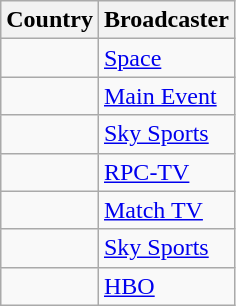<table class="wikitable sortable">
<tr>
<th align=center>Country</th>
<th align=center>Broadcaster</th>
</tr>
<tr>
<td></td>
<td><a href='#'>Space</a></td>
</tr>
<tr>
<td></td>
<td><a href='#'>Main Event</a></td>
</tr>
<tr>
<td></td>
<td><a href='#'>Sky Sports</a></td>
</tr>
<tr>
<td></td>
<td><a href='#'>RPC-TV</a></td>
</tr>
<tr>
<td></td>
<td><a href='#'>Match TV</a></td>
</tr>
<tr>
<td></td>
<td><a href='#'>Sky Sports</a></td>
</tr>
<tr>
<td></td>
<td><a href='#'>HBO</a></td>
</tr>
</table>
